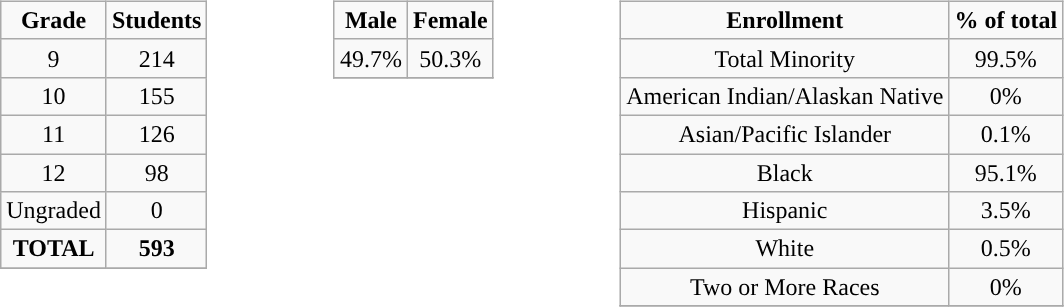<table>
<tr>
<td width="27"> </td>
<td valign="top"><br><table class="wikitable">
<tr>
<td align = "center"><strong>Grade</strong></td>
<td align = "center"><strong>Students</strong></td>
</tr>
<tr>
<td align = "center">9</td>
<td align = "center">214</td>
</tr>
<tr>
<td align = "center">10</td>
<td align = "center">155</td>
</tr>
<tr>
<td align = "center">11</td>
<td align = "center">126</td>
</tr>
<tr>
<td align = "center">12</td>
<td align = "center">98</td>
</tr>
<tr>
<td align = "center">Ungraded</td>
<td align = "center">0</td>
</tr>
<tr>
<td align = "center"><strong>TOTAL</strong></td>
<td align = "center"><strong>593</strong></td>
</tr>
<tr>
</tr>
</table>
</td>
<td width="60"> </td>
<td valign="top"><br><table class="wikitable">
<tr>
<td align = "center"><strong>Male</strong></td>
<td align = "center"><strong>Female</strong></td>
</tr>
<tr>
<td align = "center">49.7%</td>
<td align = "center">50.3%</td>
</tr>
<tr>
</tr>
</table>
</td>
<td width="60"> </td>
<td valign="top"><br><table class="wikitable">
<tr>
<td align = "center"><strong>Enrollment</strong></td>
<td align="center”"><strong>% of total</strong></td>
</tr>
<tr>
<td align = "center">Total Minority</td>
<td align = "center">99.5%</td>
</tr>
<tr>
<td align = "center">American Indian/Alaskan Native</td>
<td align = "center">0%</td>
</tr>
<tr>
<td align = "center">Asian/Pacific Islander</td>
<td align = "center">0.1%</td>
</tr>
<tr>
<td align = "center">Black</td>
<td align = "center">95.1%</td>
</tr>
<tr>
<td align = "center">Hispanic</td>
<td align = "center">3.5%</td>
</tr>
<tr>
<td align = "center">White</td>
<td align = "center">0.5%</td>
</tr>
<tr>
<td align = "center">Two or More Races</td>
<td align = "center">0%</td>
</tr>
<tr>
</tr>
</table>
</td>
</tr>
</table>
